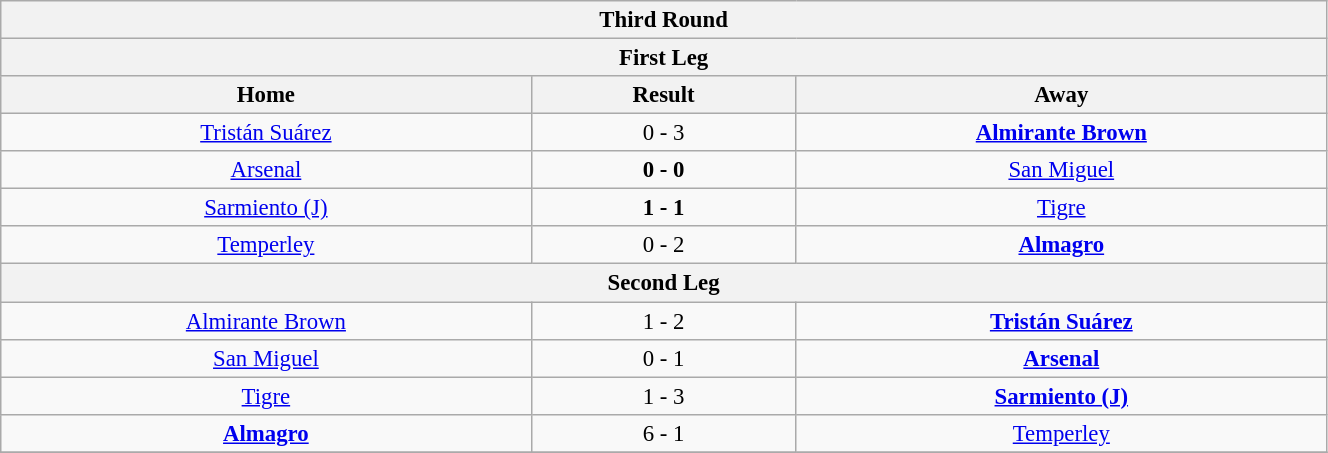<table align=center class="wikitable collapsible collapsed" style="font-size:95%; text-align: center; width: 70%;">
<tr>
<th colspan=100% style="with: 100%;" align=center>Third Round</th>
</tr>
<tr>
<th colspan=100% style="with: 75%;" align=center>First Leg</th>
</tr>
<tr>
<th width=30%>Home</th>
<th width=15%>Result</th>
<th width=30%>Away</th>
</tr>
<tr align=center>
<td><a href='#'>Tristán Suárez</a></td>
<td>0 - 3</td>
<td><strong><a href='#'>Almirante Brown</a></strong></td>
</tr>
<tr align=center>
<td><a href='#'>Arsenal</a></td>
<td><strong>0 - 0</strong></td>
<td><a href='#'>San Miguel</a></td>
</tr>
<tr align=center>
<td><a href='#'>Sarmiento (J)</a></td>
<td><strong>1 - 1</strong></td>
<td><a href='#'>Tigre</a></td>
</tr>
<tr align=center>
<td><a href='#'>Temperley</a></td>
<td>0 - 2</td>
<td><strong><a href='#'>Almagro</a> </strong></td>
</tr>
<tr>
<th colspan=100% style="with: 75%;" align=center>Second Leg</th>
</tr>
<tr align=center>
<td><a href='#'>Almirante Brown</a></td>
<td>1 - 2</td>
<td><strong><a href='#'>Tristán Suárez</a></strong></td>
</tr>
<tr align=center>
<td><a href='#'>San Miguel</a></td>
<td>0 - 1</td>
<td><strong><a href='#'>Arsenal</a></strong></td>
</tr>
<tr align=center>
<td><a href='#'>Tigre</a></td>
<td>1 - 3</td>
<td><strong><a href='#'>Sarmiento (J)</a></strong></td>
</tr>
<tr align=center>
<td><strong><a href='#'>Almagro</a> </strong></td>
<td>6 - 1</td>
<td><a href='#'>Temperley</a></td>
</tr>
<tr>
</tr>
</table>
